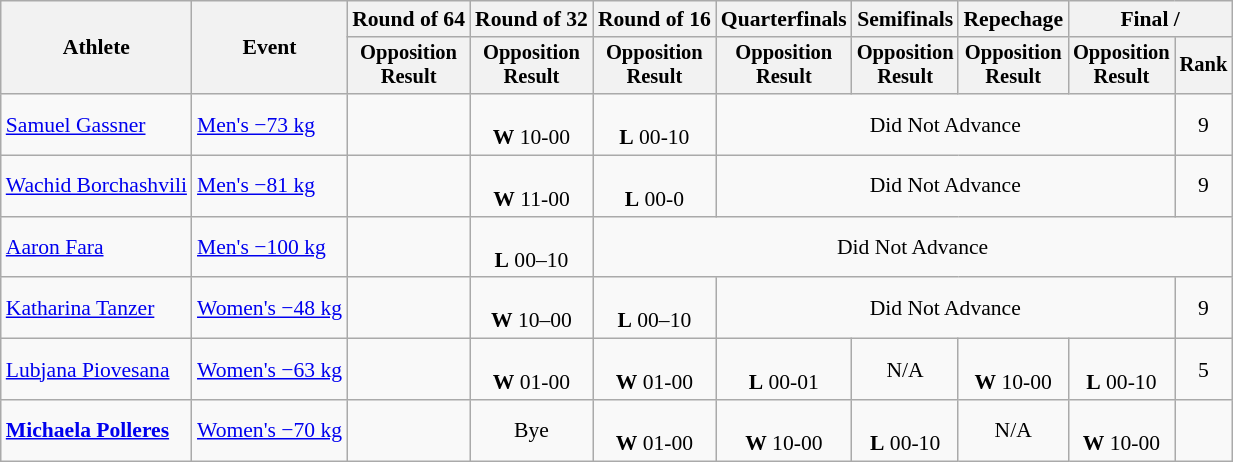<table class="wikitable" style="font-size:90%">
<tr>
<th rowspan="2">Athlete</th>
<th rowspan="2">Event</th>
<th>Round of 64</th>
<th>Round of 32</th>
<th>Round of 16</th>
<th>Quarterfinals</th>
<th>Semifinals</th>
<th>Repechage</th>
<th colspan=2>Final / </th>
</tr>
<tr style="font-size:95%">
<th>Opposition<br>Result</th>
<th>Opposition<br>Result</th>
<th>Opposition<br>Result</th>
<th>Opposition<br>Result</th>
<th>Opposition<br>Result</th>
<th>Opposition<br>Result</th>
<th>Opposition<br>Result</th>
<th>Rank</th>
</tr>
<tr align=center>
<td align=left><a href='#'>Samuel Gassner</a></td>
<td align=left><a href='#'>Men's −73 kg</a></td>
<td></td>
<td><br><strong>W</strong> 10-00</td>
<td><br><strong>L</strong> 00-10</td>
<td colspan="4">Did Not Advance</td>
<td>9</td>
</tr>
<tr align=center>
<td align=left><a href='#'>Wachid Borchashvili</a></td>
<td align=left><a href='#'>Men's −81 kg</a></td>
<td></td>
<td><br><strong>W</strong> 11-00</td>
<td><br><strong>L</strong> 00-0</td>
<td colspan="4">Did Not Advance</td>
<td>9</td>
</tr>
<tr align=center>
<td align=left><a href='#'>Aaron Fara</a></td>
<td align=left><a href='#'>Men's −100 kg</a></td>
<td></td>
<td><br><strong>L</strong> 00–10</td>
<td colspan="6">Did Not Advance</td>
</tr>
<tr align=center>
<td align=left><a href='#'>Katharina Tanzer</a></td>
<td align=left><a href='#'>Women's −48 kg</a></td>
<td></td>
<td><br><strong>W</strong> 10–00</td>
<td><br><strong>L</strong> 00–10</td>
<td colspan="4">Did Not Advance</td>
<td>9</td>
</tr>
<tr align=center>
<td align=left><a href='#'>Lubjana Piovesana</a></td>
<td align=left><a href='#'>Women's −63 kg</a></td>
<td></td>
<td><br><strong>W</strong> 01-00</td>
<td><br><strong>W</strong> 01-00</td>
<td><br><strong>L</strong> 00-01</td>
<td>N/A</td>
<td><br><strong>W</strong> 10-00</td>
<td><br><strong>L</strong> 00-10</td>
<td>5</td>
</tr>
<tr align=center>
<td align=left><strong><a href='#'>Michaela Polleres</a></strong></td>
<td align=left><a href='#'>Women's −70 kg</a></td>
<td></td>
<td>Bye</td>
<td><br><strong>W</strong> 01-00</td>
<td><br><strong>W</strong> 10-00</td>
<td><br><strong>L</strong> 00-10</td>
<td>N/A</td>
<td><br><strong>W</strong> 10-00</td>
<td></td>
</tr>
</table>
